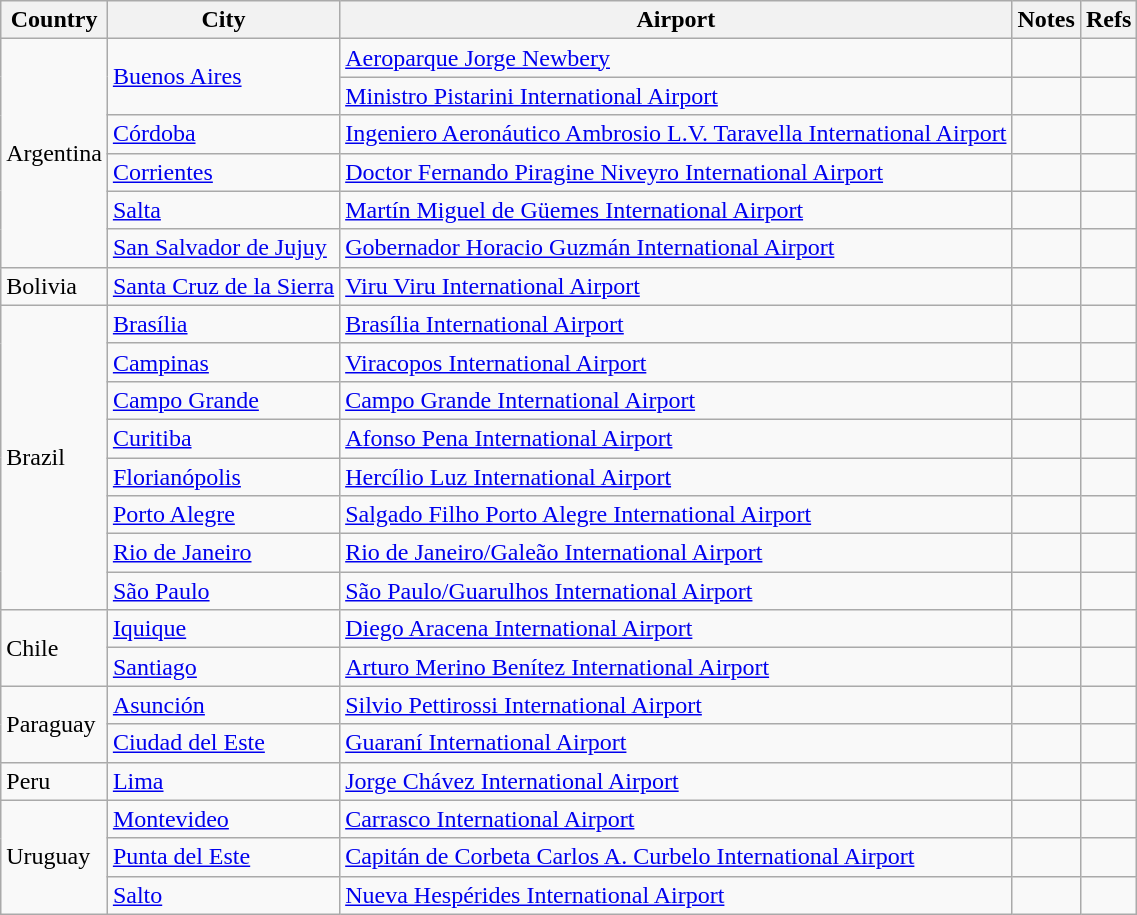<table class="wikitable sortable">
<tr>
<th>Country</th>
<th>City</th>
<th>Airport</th>
<th>Notes</th>
<th>Refs</th>
</tr>
<tr>
<td rowspan=6>Argentina</td>
<td rowspan=2><a href='#'>Buenos Aires</a></td>
<td><a href='#'>Aeroparque Jorge Newbery</a></td>
<td></td>
<td align=center></td>
</tr>
<tr>
<td><a href='#'>Ministro Pistarini International Airport</a></td>
<td></td>
<td align=center></td>
</tr>
<tr>
<td><a href='#'>Córdoba</a></td>
<td><a href='#'>Ingeniero Aeronáutico Ambrosio L.V. Taravella International Airport</a></td>
<td></td>
<td align=center></td>
</tr>
<tr>
<td><a href='#'>Corrientes</a></td>
<td><a href='#'>Doctor Fernando Piragine Niveyro International Airport</a></td>
<td></td>
<td align=center></td>
</tr>
<tr>
<td><a href='#'>Salta</a></td>
<td><a href='#'>Martín Miguel de Güemes International Airport</a></td>
<td></td>
<td align=center></td>
</tr>
<tr>
<td><a href='#'>San Salvador de Jujuy</a></td>
<td><a href='#'>Gobernador Horacio Guzmán International Airport</a></td>
<td></td>
<td align=center></td>
</tr>
<tr>
<td>Bolivia</td>
<td><a href='#'>Santa Cruz de la Sierra</a></td>
<td><a href='#'>Viru Viru International Airport</a></td>
<td></td>
<td align=center></td>
</tr>
<tr>
<td rowspan=8>Brazil</td>
<td><a href='#'>Brasília</a></td>
<td><a href='#'>Brasília International Airport</a></td>
<td></td>
<td align=center></td>
</tr>
<tr>
<td><a href='#'>Campinas</a></td>
<td><a href='#'>Viracopos International Airport</a></td>
<td></td>
<td align=center></td>
</tr>
<tr>
<td><a href='#'>Campo Grande</a></td>
<td><a href='#'>Campo Grande International Airport</a></td>
<td></td>
<td align=center></td>
</tr>
<tr>
<td><a href='#'>Curitiba</a></td>
<td><a href='#'>Afonso Pena International Airport</a></td>
<td></td>
<td align=center></td>
</tr>
<tr>
<td><a href='#'>Florianópolis</a></td>
<td><a href='#'>Hercílio Luz International Airport</a></td>
<td></td>
<td align=center></td>
</tr>
<tr>
<td><a href='#'>Porto Alegre</a></td>
<td><a href='#'>Salgado Filho Porto Alegre International Airport</a></td>
<td></td>
<td align=center></td>
</tr>
<tr>
<td><a href='#'>Rio de Janeiro</a></td>
<td><a href='#'>Rio de Janeiro/Galeão International Airport</a></td>
<td></td>
<td align=center></td>
</tr>
<tr>
<td><a href='#'>São Paulo</a></td>
<td><a href='#'>São Paulo/Guarulhos International Airport</a></td>
<td></td>
<td align=center></td>
</tr>
<tr>
<td rowspan=2>Chile</td>
<td><a href='#'>Iquique</a></td>
<td><a href='#'>Diego Aracena International Airport</a></td>
<td></td>
<td align=center></td>
</tr>
<tr>
<td><a href='#'>Santiago</a></td>
<td><a href='#'>Arturo Merino Benítez International Airport</a></td>
<td></td>
<td align=center></td>
</tr>
<tr>
<td rowspan=2>Paraguay</td>
<td><a href='#'>Asunción</a></td>
<td><a href='#'>Silvio Pettirossi International Airport</a></td>
<td></td>
<td></td>
</tr>
<tr>
<td><a href='#'>Ciudad del Este</a></td>
<td><a href='#'>Guaraní International Airport</a></td>
<td></td>
<td align=center></td>
</tr>
<tr>
<td>Peru</td>
<td><a href='#'>Lima</a></td>
<td><a href='#'>Jorge Chávez International Airport</a></td>
<td></td>
<td align=center></td>
</tr>
<tr>
<td rowspan=3>Uruguay</td>
<td><a href='#'>Montevideo</a></td>
<td><a href='#'>Carrasco International Airport</a></td>
<td></td>
<td align=center></td>
</tr>
<tr>
<td><a href='#'>Punta del Este</a></td>
<td><a href='#'>Capitán de Corbeta Carlos A. Curbelo International Airport</a></td>
<td></td>
<td align=center></td>
</tr>
<tr>
<td><a href='#'>Salto</a></td>
<td><a href='#'>Nueva Hespérides International Airport</a></td>
<td></td>
<td align=center></td>
</tr>
</table>
